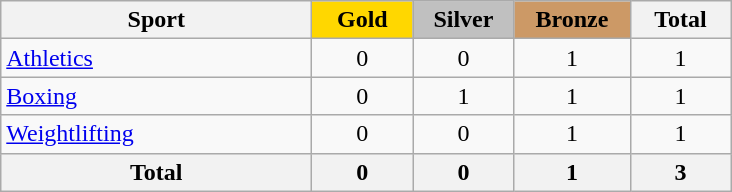<table class="wikitable sortable" style="text-align:center;">
<tr>
<th width=200>Sport</th>
<td bgcolor=gold width=60><strong>Gold</strong></td>
<td bgcolor=silver width=60><strong>Silver</strong></td>
<td bgcolor=#cc9966 width=70><strong>Bronze</strong></td>
<th width=60>Total</th>
</tr>
<tr>
<td align=left> <a href='#'>Athletics</a></td>
<td>0</td>
<td>0</td>
<td>1</td>
<td>1</td>
</tr>
<tr>
<td align=left> <a href='#'>Boxing</a></td>
<td>0</td>
<td>1</td>
<td>1</td>
<td>1</td>
</tr>
<tr>
<td align=left> <a href='#'>Weightlifting</a></td>
<td>0</td>
<td>0</td>
<td>1</td>
<td>1</td>
</tr>
<tr>
<th>Total</th>
<th>0</th>
<th>0</th>
<th>1</th>
<th>3</th>
</tr>
</table>
